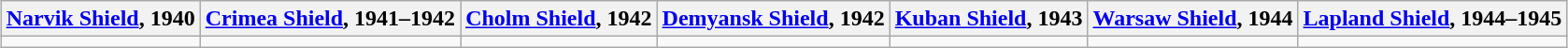<table class="wikitable" style="margin:0.5em auto">
<tr>
<th><a href='#'>Narvik Shield</a>, 1940</th>
<th><a href='#'>Crimea Shield</a>, 1941–1942</th>
<th><a href='#'>Cholm Shield</a>, 1942</th>
<th><a href='#'>Demyansk Shield</a>, 1942</th>
<th><a href='#'>Kuban Shield</a>, 1943</th>
<th><a href='#'>Warsaw Shield</a>, 1944</th>
<th><a href='#'>Lapland Shield</a>, 1944–1945</th>
</tr>
<tr>
<td></td>
<td></td>
<td></td>
<td></td>
<td></td>
<td></td>
<td></td>
</tr>
</table>
